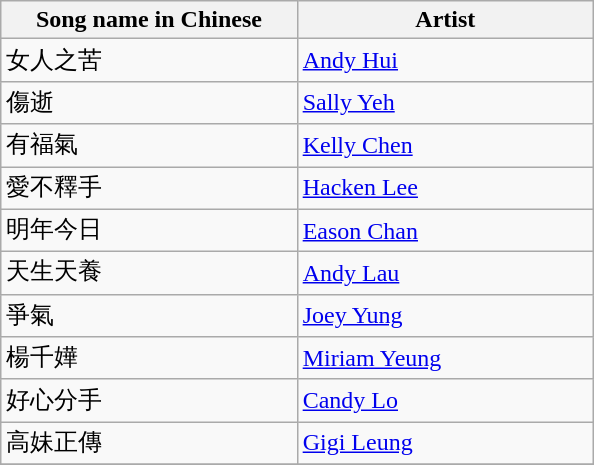<table class="wikitable">
<tr>
<th width=40%>Song name in Chinese</th>
<th width=40%>Artist</th>
</tr>
<tr>
<td>女人之苦</td>
<td><a href='#'>Andy Hui</a></td>
</tr>
<tr>
<td>傷逝</td>
<td><a href='#'>Sally Yeh</a></td>
</tr>
<tr>
<td>有福氣</td>
<td><a href='#'>Kelly Chen</a></td>
</tr>
<tr>
<td>愛不釋手</td>
<td><a href='#'>Hacken Lee</a></td>
</tr>
<tr>
<td>明年今日</td>
<td><a href='#'>Eason Chan</a></td>
</tr>
<tr>
<td>天生天養</td>
<td><a href='#'>Andy Lau</a></td>
</tr>
<tr>
<td>爭氣</td>
<td><a href='#'>Joey Yung</a></td>
</tr>
<tr>
<td>楊千嬅</td>
<td><a href='#'>Miriam Yeung</a></td>
</tr>
<tr>
<td>好心分手</td>
<td><a href='#'>Candy Lo</a></td>
</tr>
<tr>
<td>高妹正傳</td>
<td><a href='#'>Gigi Leung</a></td>
</tr>
<tr>
</tr>
</table>
